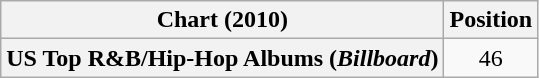<table class="wikitable plainrowheaders" style="text-align:center;">
<tr>
<th>Chart (2010)</th>
<th>Position</th>
</tr>
<tr>
<th scope="row">US Top R&B/Hip-Hop Albums (<em>Billboard</em>)</th>
<td align="center">46</td>
</tr>
</table>
